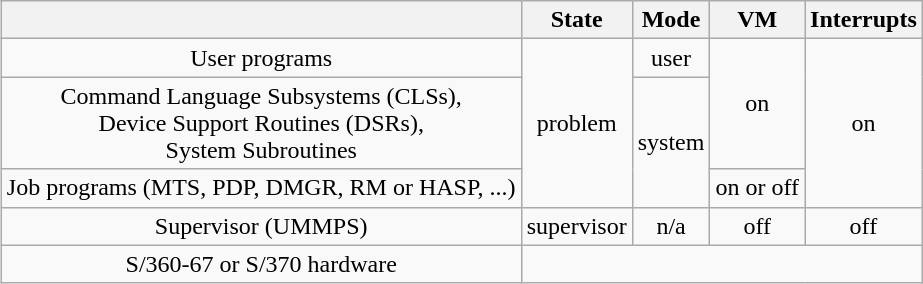<table class=wikitable style="float: right;" border=1 align="center">
<tr>
<th></th>
<th>State</th>
<th>Mode</th>
<th>VM</th>
<th>Interrupts</th>
</tr>
<tr>
<td align="center">User programs</td>
<td align="center" rowspan=3>problem</td>
<td align="center">user</td>
<td align="center" rowspan=2>on</td>
<td align="center" rowspan=3>on</td>
</tr>
<tr>
<td align="center">Command Language Subsystems (CLSs),<br>Device Support Routines (DSRs),<br>System Subroutines</td>
<td align="center" rowspan=2>system</td>
</tr>
<tr>
<td align="center">Job programs (MTS, PDP, DMGR, RM or HASP, ...)</td>
<td align="center">on or off</td>
</tr>
<tr>
<td align="center">Supervisor (UMMPS)</td>
<td align="center">supervisor</td>
<td align="center">n/a</td>
<td align="center">off</td>
<td align="center">off</td>
</tr>
<tr>
<td align="center">S/360-67 or S/370 hardware</td>
<td align="center" colspan="4"></td>
</tr>
</table>
